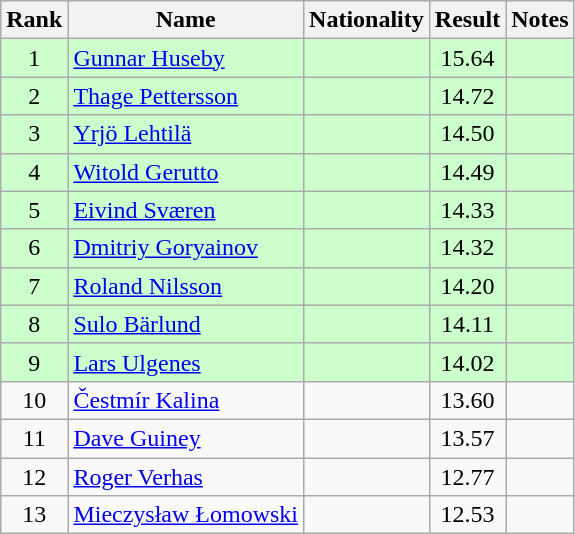<table class="wikitable sortable" style="text-align:center">
<tr>
<th>Rank</th>
<th>Name</th>
<th>Nationality</th>
<th>Result</th>
<th>Notes</th>
</tr>
<tr bgcolor=ccffcc>
<td>1</td>
<td align=left><a href='#'>Gunnar Huseby</a></td>
<td align=left></td>
<td>15.64</td>
<td></td>
</tr>
<tr bgcolor=ccffcc>
<td>2</td>
<td align=left><a href='#'>Thage Pettersson</a></td>
<td align=left></td>
<td>14.72</td>
<td></td>
</tr>
<tr bgcolor=ccffcc>
<td>3</td>
<td align=left><a href='#'>Yrjö Lehtilä</a></td>
<td align=left></td>
<td>14.50</td>
<td></td>
</tr>
<tr bgcolor=ccffcc>
<td>4</td>
<td align=left><a href='#'>Witold Gerutto</a></td>
<td align=left></td>
<td>14.49</td>
<td></td>
</tr>
<tr bgcolor=ccffcc>
<td>5</td>
<td align=left><a href='#'>Eivind Sværen</a></td>
<td align=left></td>
<td>14.33</td>
<td></td>
</tr>
<tr bgcolor=ccffcc>
<td>6</td>
<td align=left><a href='#'>Dmitriy Goryainov</a></td>
<td align=left></td>
<td>14.32</td>
<td></td>
</tr>
<tr bgcolor=ccffcc>
<td>7</td>
<td align=left><a href='#'>Roland Nilsson</a></td>
<td align=left></td>
<td>14.20</td>
<td></td>
</tr>
<tr bgcolor=ccffcc>
<td>8</td>
<td align=left><a href='#'>Sulo Bärlund</a></td>
<td align=left></td>
<td>14.11</td>
<td></td>
</tr>
<tr bgcolor=ccffcc>
<td>9</td>
<td align=left><a href='#'>Lars Ulgenes</a></td>
<td align=left></td>
<td>14.02</td>
<td></td>
</tr>
<tr>
<td>10</td>
<td align=left><a href='#'>Čestmír Kalina</a></td>
<td align=left></td>
<td>13.60</td>
<td></td>
</tr>
<tr>
<td>11</td>
<td align=left><a href='#'>Dave Guiney</a></td>
<td align=left></td>
<td>13.57</td>
<td></td>
</tr>
<tr>
<td>12</td>
<td align=left><a href='#'>Roger Verhas</a></td>
<td align=left></td>
<td>12.77</td>
<td></td>
</tr>
<tr>
<td>13</td>
<td align=left><a href='#'>Mieczysław Łomowski</a></td>
<td align=left></td>
<td>12.53</td>
<td></td>
</tr>
</table>
